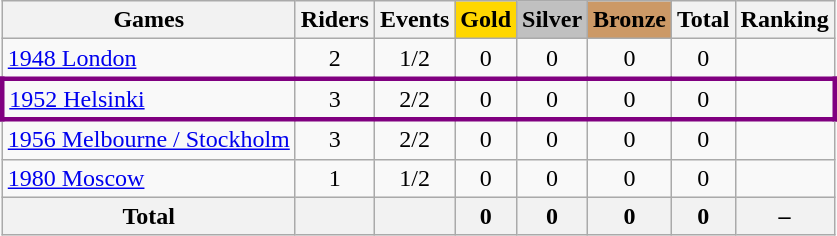<table class="wikitable sortable" style="text-align:center">
<tr>
<th>Games</th>
<th>Riders</th>
<th>Events</th>
<th style="background-color:gold;">Gold</th>
<th style="background-color:silver;">Silver</th>
<th style="background-color:#c96;">Bronze</th>
<th>Total</th>
<th>Ranking</th>
</tr>
<tr>
<td align=left><a href='#'>1948 London</a></td>
<td>2</td>
<td>1/2</td>
<td>0</td>
<td>0</td>
<td>0</td>
<td>0</td>
<td></td>
</tr>
<tr align=center style="border: 3px solid purple">
<td align=left><a href='#'>1952 Helsinki</a></td>
<td>3</td>
<td>2/2</td>
<td>0</td>
<td>0</td>
<td>0</td>
<td>0</td>
<td></td>
</tr>
<tr>
<td align=left><a href='#'>1956 Melbourne / Stockholm</a></td>
<td>3</td>
<td>2/2</td>
<td>0</td>
<td>0</td>
<td>0</td>
<td>0</td>
<td></td>
</tr>
<tr>
<td align=left><a href='#'>1980 Moscow</a></td>
<td>1</td>
<td>1/2</td>
<td>0</td>
<td>0</td>
<td>0</td>
<td>0</td>
<td></td>
</tr>
<tr>
<th>Total</th>
<th></th>
<th></th>
<th>0</th>
<th>0</th>
<th>0</th>
<th>0</th>
<th>–</th>
</tr>
</table>
